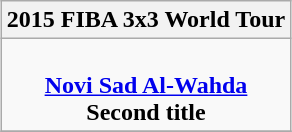<table class="wikitable" style="text-align: center; margin: 0 auto;">
<tr>
<th>2015 FIBA 3x3 World Tour</th>
</tr>
<tr>
<td> <br> <strong><a href='#'>Novi Sad Al-Wahda</a></strong> <br> <strong>Second title</strong></td>
</tr>
<tr>
</tr>
</table>
